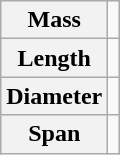<table class="wikitable">
<tr>
<th>Mass</th>
<td></td>
</tr>
<tr>
<th>Length</th>
<td></td>
</tr>
<tr>
<th>Diameter</th>
<td></td>
</tr>
<tr>
<th>Span</th>
<td></td>
</tr>
</table>
